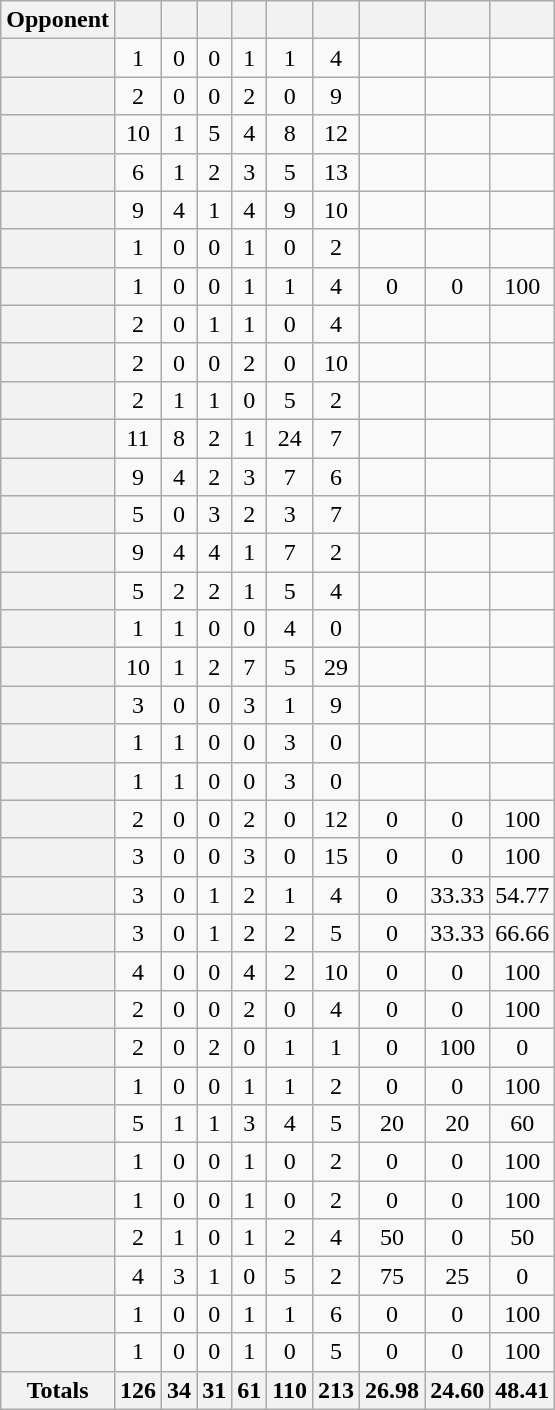<table class="wikitable plainrowheaders sortable" style="text-align:center">
<tr>
<th scope=col>Opponent</th>
<th scope=col></th>
<th scope=col></th>
<th scope=col></th>
<th scope=col></th>
<th scope=col></th>
<th scope=col></th>
<th scope=col></th>
<th scope=col></th>
<th scope=col></th>
</tr>
<tr>
<th scope=row style="text-align:left;"></th>
<td>1</td>
<td>0</td>
<td>0</td>
<td>1</td>
<td>1</td>
<td>4</td>
<td></td>
<td></td>
<td></td>
</tr>
<tr>
<th scope=row style="text-align:left;"></th>
<td>2</td>
<td>0</td>
<td>0</td>
<td>2</td>
<td>0</td>
<td>9</td>
<td></td>
<td></td>
<td></td>
</tr>
<tr>
<th scope=row style="text-align:left;"></th>
<td>10</td>
<td>1</td>
<td>5</td>
<td>4</td>
<td>8</td>
<td>12</td>
<td></td>
<td></td>
<td></td>
</tr>
<tr>
<th scope=row style="text-align:left;"></th>
<td>6</td>
<td>1</td>
<td>2</td>
<td>3</td>
<td>5</td>
<td>13</td>
<td></td>
<td></td>
<td></td>
</tr>
<tr>
<th scope=row style="text-align:left;"></th>
<td>9</td>
<td>4</td>
<td>1</td>
<td>4</td>
<td>9</td>
<td>10</td>
<td></td>
<td></td>
<td></td>
</tr>
<tr>
<th scope=row style="text-align:left;"></th>
<td>1</td>
<td>0</td>
<td>0</td>
<td>1</td>
<td>0</td>
<td>2</td>
<td></td>
<td></td>
<td></td>
</tr>
<tr>
<th scope=row style="text-align:left;"></th>
<td>1</td>
<td>0</td>
<td>0</td>
<td>1</td>
<td>1</td>
<td>4</td>
<td>0</td>
<td>0</td>
<td>100</td>
</tr>
<tr>
<th scope=row style="text-align:left;"></th>
<td>2</td>
<td>0</td>
<td>1</td>
<td>1</td>
<td>0</td>
<td>4</td>
<td></td>
<td></td>
<td></td>
</tr>
<tr>
<th scope=row style="text-align:left;"></th>
<td>2</td>
<td>0</td>
<td>0</td>
<td>2</td>
<td>0</td>
<td>10</td>
<td></td>
<td></td>
<td></td>
</tr>
<tr>
<th scope=row style="text-align:left;"></th>
<td>2</td>
<td>1</td>
<td>1</td>
<td>0</td>
<td>5</td>
<td>2</td>
<td></td>
<td></td>
<td></td>
</tr>
<tr>
<th scope=row style="text-align:left;"></th>
<td>11</td>
<td>8</td>
<td>2</td>
<td>1</td>
<td>24</td>
<td>7</td>
<td></td>
<td></td>
<td></td>
</tr>
<tr>
<th scope=row style="text-align:left;"></th>
<td>9</td>
<td>4</td>
<td>2</td>
<td>3</td>
<td>7</td>
<td>6</td>
<td></td>
<td></td>
<td></td>
</tr>
<tr>
<th scope=row style="text-align:left;"></th>
<td>5</td>
<td>0</td>
<td>3</td>
<td>2</td>
<td>3</td>
<td>7</td>
<td></td>
<td></td>
<td></td>
</tr>
<tr>
<th scope=row style="text-align:left;"></th>
<td>9</td>
<td>4</td>
<td>4</td>
<td>1</td>
<td>7</td>
<td>2</td>
<td></td>
<td></td>
<td></td>
</tr>
<tr>
<th scope=row style="text-align:left;"></th>
<td>5</td>
<td>2</td>
<td>2</td>
<td>1</td>
<td>5</td>
<td>4</td>
<td></td>
<td></td>
<td></td>
</tr>
<tr>
<th scope=row style="text-align:left;"></th>
<td>1</td>
<td>1</td>
<td>0</td>
<td>0</td>
<td>4</td>
<td>0</td>
<td></td>
<td></td>
<td></td>
</tr>
<tr>
<th scope=row style="text-align:left;"></th>
<td>10</td>
<td>1</td>
<td>2</td>
<td>7</td>
<td>5</td>
<td>29</td>
<td></td>
<td></td>
<td></td>
</tr>
<tr>
<th scope=row style="text-align:left;"></th>
<td>3</td>
<td>0</td>
<td>0</td>
<td>3</td>
<td>1</td>
<td>9</td>
<td></td>
<td></td>
<td></td>
</tr>
<tr>
<th scope=row style="text-align:left;"></th>
<td>1</td>
<td>1</td>
<td>0</td>
<td>0</td>
<td>3</td>
<td>0</td>
<td></td>
<td></td>
<td></td>
</tr>
<tr>
<th scope=row style="text-align:left;"></th>
<td>1</td>
<td>1</td>
<td>0</td>
<td>0</td>
<td>3</td>
<td>0</td>
<td></td>
<td></td>
<td></td>
</tr>
<tr>
<th scope=row style="text-align:left;"></th>
<td>2</td>
<td>0</td>
<td>0</td>
<td>2</td>
<td>0</td>
<td>12</td>
<td>0</td>
<td>0</td>
<td>100</td>
</tr>
<tr>
<th scope=row style="text-align:left;"></th>
<td>3</td>
<td>0</td>
<td>0</td>
<td>3</td>
<td>0</td>
<td>15</td>
<td>0</td>
<td>0</td>
<td>100</td>
</tr>
<tr>
<th scope=row style="text-align:left;"></th>
<td>3</td>
<td>0</td>
<td>1</td>
<td>2</td>
<td>1</td>
<td>4</td>
<td>0</td>
<td>33.33</td>
<td>54.77</td>
</tr>
<tr>
<th scope=row style="text-align:left;"></th>
<td>3</td>
<td>0</td>
<td>1</td>
<td>2</td>
<td>2</td>
<td>5</td>
<td>0</td>
<td>33.33</td>
<td>66.66</td>
</tr>
<tr>
<th scope=row style="text-align:left;"></th>
<td>4</td>
<td>0</td>
<td>0</td>
<td>4</td>
<td>2</td>
<td>10</td>
<td>0</td>
<td>0</td>
<td>100</td>
</tr>
<tr>
<th scope=row style="text-align:left;"></th>
<td>2</td>
<td>0</td>
<td>0</td>
<td>2</td>
<td>0</td>
<td>4</td>
<td>0</td>
<td>0</td>
<td>100</td>
</tr>
<tr>
<th scope=row style="text-align:left;"></th>
<td>2</td>
<td>0</td>
<td>2</td>
<td>0</td>
<td>1</td>
<td>1</td>
<td>0</td>
<td>100</td>
<td>0</td>
</tr>
<tr>
<th scope=row style="text-align:left;"></th>
<td>1</td>
<td>0</td>
<td>0</td>
<td>1</td>
<td>1</td>
<td>2</td>
<td>0</td>
<td>0</td>
<td>100</td>
</tr>
<tr>
<th scope=row style="text-align:left;"></th>
<td>5</td>
<td>1</td>
<td>1</td>
<td>3</td>
<td>4</td>
<td>5</td>
<td>20</td>
<td>20</td>
<td>60</td>
</tr>
<tr>
<th scope=row style="text-align:left;"></th>
<td>1</td>
<td>0</td>
<td>0</td>
<td>1</td>
<td>0</td>
<td>2</td>
<td>0</td>
<td>0</td>
<td>100</td>
</tr>
<tr>
<th scope=row style="text-align:left;"></th>
<td>1</td>
<td>0</td>
<td>0</td>
<td>1</td>
<td>0</td>
<td>2</td>
<td>0</td>
<td>0</td>
<td>100</td>
</tr>
<tr>
<th scope=row style="text-align:left;"></th>
<td>2</td>
<td>1</td>
<td>0</td>
<td>1</td>
<td>2</td>
<td>4</td>
<td>50</td>
<td>0</td>
<td>50</td>
</tr>
<tr>
<th scope=row style="text-align:left;"></th>
<td>4</td>
<td>3</td>
<td>1</td>
<td>0</td>
<td>5</td>
<td>2</td>
<td>75</td>
<td>25</td>
<td>0</td>
</tr>
<tr>
<th scope=row style="text-align:left;"></th>
<td>1</td>
<td>0</td>
<td>0</td>
<td>1</td>
<td>1</td>
<td>6</td>
<td>0</td>
<td>0</td>
<td>100</td>
</tr>
<tr>
<th scope=row style="text-align:left;"></th>
<td>1</td>
<td>0</td>
<td>0</td>
<td>1</td>
<td>0</td>
<td>5</td>
<td>0</td>
<td>0</td>
<td>100</td>
</tr>
<tr class="sortbottom">
<th>Totals</th>
<th>126</th>
<th>34</th>
<th>31</th>
<th>61</th>
<th>110</th>
<th>213</th>
<th>26.98</th>
<th>24.60</th>
<th>48.41</th>
</tr>
</table>
